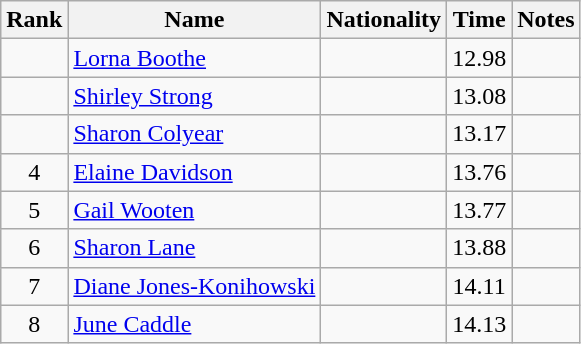<table class="wikitable sortable" style=" text-align:center">
<tr>
<th>Rank</th>
<th>Name</th>
<th>Nationality</th>
<th>Time</th>
<th>Notes</th>
</tr>
<tr>
<td></td>
<td align=left><a href='#'>Lorna Boothe</a></td>
<td align=left></td>
<td>12.98</td>
<td></td>
</tr>
<tr>
<td></td>
<td align=left><a href='#'>Shirley Strong</a></td>
<td align=left></td>
<td>13.08</td>
<td></td>
</tr>
<tr>
<td></td>
<td align=left><a href='#'>Sharon Colyear</a></td>
<td align=left></td>
<td>13.17</td>
<td></td>
</tr>
<tr>
<td>4</td>
<td align=left><a href='#'>Elaine Davidson</a></td>
<td align=left></td>
<td>13.76</td>
<td></td>
</tr>
<tr>
<td>5</td>
<td align=left><a href='#'>Gail Wooten</a></td>
<td align=left></td>
<td>13.77</td>
<td></td>
</tr>
<tr>
<td>6</td>
<td align=left><a href='#'>Sharon Lane</a></td>
<td align=left></td>
<td>13.88</td>
<td></td>
</tr>
<tr>
<td>7</td>
<td align=left><a href='#'>Diane Jones-Konihowski</a></td>
<td align=left></td>
<td>14.11</td>
<td></td>
</tr>
<tr>
<td>8</td>
<td align=left><a href='#'>June Caddle</a></td>
<td align=left></td>
<td>14.13</td>
<td></td>
</tr>
</table>
